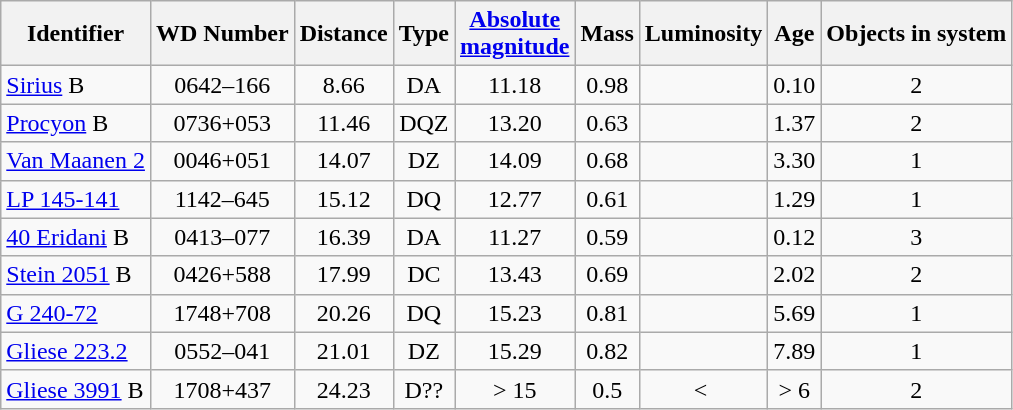<table class="wikitable" style="text-align: center;">
<tr>
<th class="unsortable">Identifier</th>
<th>WD Number</th>
<th>Distance<br></th>
<th>Type</th>
<th><a href='#'>Absolute<br>magnitude</a></th>
<th>Mass<br></th>
<th>Luminosity<br></th>
<th>Age<br></th>
<th>Objects in system</th>
</tr>
<tr>
<td style="text-align: left;"><a href='#'>Sirius</a> B</td>
<td>0642–166</td>
<td>8.66</td>
<td>DA</td>
<td>11.18</td>
<td>0.98</td>
<td></td>
<td>0.10</td>
<td>2</td>
</tr>
<tr>
<td style="text-align: left;"><a href='#'>Procyon</a> B</td>
<td>0736+053</td>
<td>11.46</td>
<td>DQZ</td>
<td>13.20</td>
<td>0.63</td>
<td></td>
<td>1.37</td>
<td>2</td>
</tr>
<tr>
<td style="text-align: left;"><a href='#'>Van Maanen 2</a></td>
<td>0046+051</td>
<td>14.07</td>
<td>DZ</td>
<td>14.09</td>
<td>0.68</td>
<td></td>
<td>3.30</td>
<td>1</td>
</tr>
<tr>
<td style="text-align: left;"><a href='#'>LP 145-141</a></td>
<td>1142–645</td>
<td>15.12</td>
<td>DQ</td>
<td>12.77</td>
<td>0.61</td>
<td></td>
<td>1.29</td>
<td>1</td>
</tr>
<tr>
<td style="text-align: left;"><a href='#'>40 Eridani</a> B</td>
<td>0413–077</td>
<td>16.39</td>
<td>DA</td>
<td>11.27</td>
<td>0.59</td>
<td></td>
<td>0.12</td>
<td>3</td>
</tr>
<tr>
<td style="text-align: left;"><a href='#'>Stein 2051</a> B</td>
<td>0426+588</td>
<td>17.99</td>
<td>DC</td>
<td>13.43</td>
<td>0.69</td>
<td></td>
<td>2.02</td>
<td>2</td>
</tr>
<tr>
<td style="text-align: left;"><a href='#'>G 240-72</a></td>
<td>1748+708</td>
<td>20.26</td>
<td>DQ</td>
<td>15.23</td>
<td>0.81</td>
<td></td>
<td>5.69</td>
<td>1</td>
</tr>
<tr>
<td style="text-align: left;"><a href='#'>Gliese 223.2</a></td>
<td>0552–041</td>
<td>21.01</td>
<td>DZ</td>
<td>15.29</td>
<td>0.82</td>
<td></td>
<td>7.89</td>
<td>1</td>
</tr>
<tr>
<td style="text-align: left;"><a href='#'>Gliese 3991</a> B</td>
<td>1708+437</td>
<td>24.23</td>
<td>D??</td>
<td>> 15</td>
<td>0.5</td>
<td>< </td>
<td>> 6</td>
<td>2</td>
</tr>
</table>
